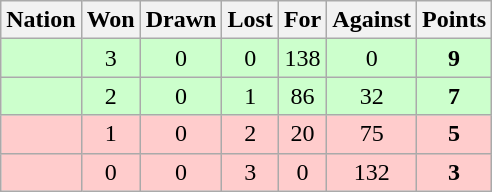<table class="wikitable" style="text-align: center;">
<tr>
<th>Nation</th>
<th>Won</th>
<th>Drawn</th>
<th>Lost</th>
<th>For</th>
<th>Against</th>
<th>Points</th>
</tr>
<tr bgcolor=ccffcc>
<td align="left"></td>
<td>3</td>
<td>0</td>
<td>0</td>
<td>138</td>
<td>0</td>
<td><strong>9</strong></td>
</tr>
<tr bgcolor=ccffcc>
<td align="left"></td>
<td>2</td>
<td>0</td>
<td>1</td>
<td>86</td>
<td>32</td>
<td><strong>7</strong></td>
</tr>
<tr style="background:#fcc">
<td align="left"></td>
<td>1</td>
<td>0</td>
<td>2</td>
<td>20</td>
<td>75</td>
<td><strong>5</strong></td>
</tr>
<tr style="background:#fcc">
<td align="left"></td>
<td>0</td>
<td>0</td>
<td>3</td>
<td>0</td>
<td>132</td>
<td><strong>3</strong></td>
</tr>
</table>
